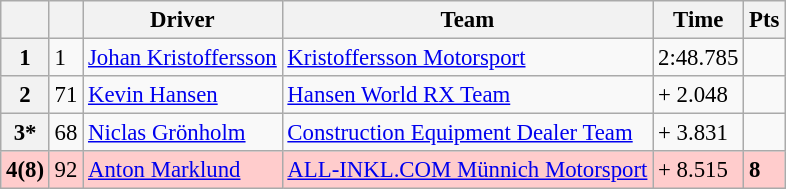<table class="wikitable" style="font-size:95%">
<tr>
<th></th>
<th></th>
<th>Driver</th>
<th>Team</th>
<th>Time</th>
<th>Pts</th>
</tr>
<tr>
<th>1</th>
<td>1</td>
<td> <a href='#'>Johan Kristoffersson</a></td>
<td><a href='#'>Kristoffersson Motorsport</a></td>
<td>2:48.785</td>
<td></td>
</tr>
<tr>
<th>2</th>
<td>71</td>
<td> <a href='#'>Kevin Hansen</a></td>
<td><a href='#'>Hansen World RX Team</a></td>
<td>+ 2.048</td>
<td></td>
</tr>
<tr>
<th>3*</th>
<td>68</td>
<td> <a href='#'>Niclas Grönholm</a></td>
<td><a href='#'>Construction Equipment Dealer Team</a></td>
<td>+ 3.831</td>
<td></td>
</tr>
<tr>
<th style="background:#ffcccc;">4(8)</th>
<td style="background:#ffcccc;">92</td>
<td style="background:#ffcccc;"> <a href='#'>Anton Marklund</a></td>
<td style="background:#ffcccc;"><a href='#'>ALL-INKL.COM Münnich Motorsport</a></td>
<td style="background:#ffcccc;">+ 8.515</td>
<td style="background:#ffcccc;"><strong>8</strong></td>
</tr>
</table>
